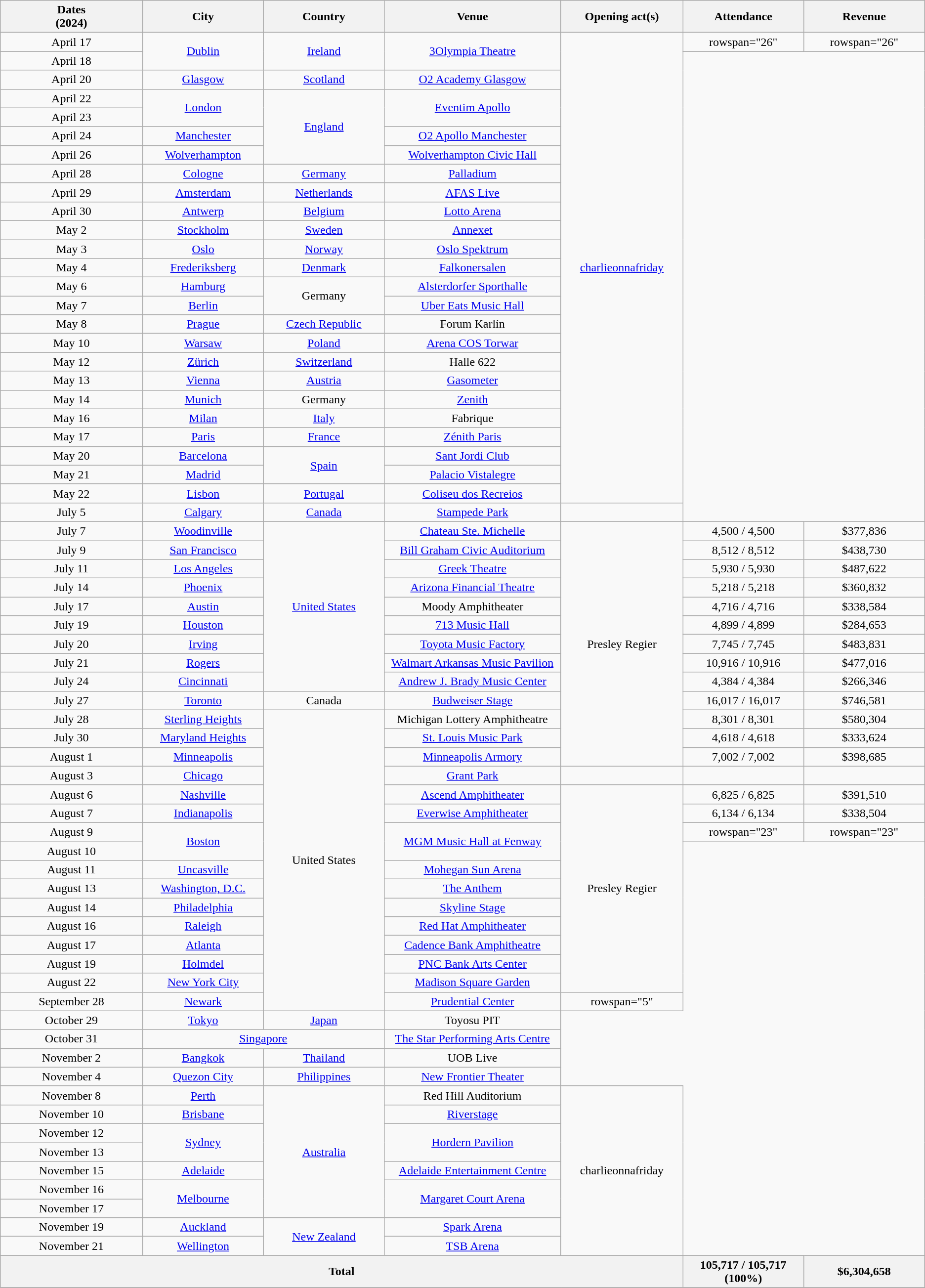<table class="wikitable plainrowheaders" style="text-align:center;">
<tr>
<th scope="col" style="width:12em;">Dates<br>(2024)</th>
<th scope="col" style="width:10em;">City</th>
<th scope="col" style="width:10em;">Country</th>
<th scope="col" style="width:15em;">Venue</th>
<th scope="col" style="width:10em;">Opening act(s)</th>
<th scope="col" style="width:10em;">Attendance</th>
<th scope="col" style="width:10em;">Revenue</th>
</tr>
<tr>
<td>April 17</td>
<td rowspan="2"><a href='#'>Dublin</a></td>
<td rowspan="2"><a href='#'>Ireland</a></td>
<td rowspan="2"><a href='#'>3Olympia Theatre</a></td>
<td rowspan="25"><a href='#'>charlieonnafriday</a></td>
<td>rowspan="26" </td>
<td>rowspan="26" </td>
</tr>
<tr>
<td>April 18</td>
</tr>
<tr>
<td>April 20</td>
<td><a href='#'>Glasgow</a></td>
<td><a href='#'>Scotland</a></td>
<td><a href='#'>O2 Academy Glasgow</a></td>
</tr>
<tr>
<td>April 22</td>
<td rowspan="2"><a href='#'>London</a></td>
<td rowspan="4"><a href='#'>England</a></td>
<td rowspan="2"><a href='#'>Eventim Apollo</a></td>
</tr>
<tr>
<td>April 23</td>
</tr>
<tr>
<td>April 24</td>
<td><a href='#'>Manchester</a></td>
<td><a href='#'>O2 Apollo Manchester</a></td>
</tr>
<tr>
<td>April 26</td>
<td><a href='#'>Wolverhampton</a></td>
<td><a href='#'>Wolverhampton Civic Hall</a></td>
</tr>
<tr>
<td>April 28</td>
<td><a href='#'>Cologne</a></td>
<td><a href='#'>Germany</a></td>
<td><a href='#'>Palladium</a></td>
</tr>
<tr>
<td>April 29</td>
<td><a href='#'>Amsterdam</a></td>
<td><a href='#'>Netherlands</a></td>
<td><a href='#'>AFAS Live</a></td>
</tr>
<tr>
<td>April 30</td>
<td><a href='#'>Antwerp</a></td>
<td><a href='#'>Belgium</a></td>
<td><a href='#'>Lotto Arena</a></td>
</tr>
<tr>
<td>May 2</td>
<td><a href='#'>Stockholm</a></td>
<td><a href='#'>Sweden</a></td>
<td><a href='#'>Annexet</a></td>
</tr>
<tr>
<td>May 3</td>
<td><a href='#'>Oslo</a></td>
<td><a href='#'>Norway</a></td>
<td><a href='#'>Oslo Spektrum</a></td>
</tr>
<tr>
<td>May 4</td>
<td><a href='#'>Frederiksberg</a></td>
<td><a href='#'>Denmark</a></td>
<td><a href='#'>Falkonersalen</a></td>
</tr>
<tr>
<td>May 6</td>
<td><a href='#'>Hamburg</a></td>
<td rowspan="2">Germany</td>
<td><a href='#'>Alsterdorfer Sporthalle</a></td>
</tr>
<tr>
<td>May 7</td>
<td><a href='#'>Berlin</a></td>
<td><a href='#'>Uber Eats Music Hall</a></td>
</tr>
<tr>
<td>May 8</td>
<td><a href='#'>Prague</a></td>
<td><a href='#'>Czech Republic</a></td>
<td>Forum Karlín</td>
</tr>
<tr>
<td>May 10</td>
<td><a href='#'>Warsaw</a></td>
<td><a href='#'>Poland</a></td>
<td><a href='#'>Arena COS Torwar</a></td>
</tr>
<tr>
<td>May 12</td>
<td><a href='#'>Zürich</a></td>
<td><a href='#'>Switzerland</a></td>
<td>Halle 622</td>
</tr>
<tr>
<td>May 13</td>
<td><a href='#'>Vienna</a></td>
<td><a href='#'>Austria</a></td>
<td><a href='#'>Gasometer</a></td>
</tr>
<tr>
<td>May 14</td>
<td><a href='#'>Munich</a></td>
<td>Germany</td>
<td><a href='#'>Zenith</a></td>
</tr>
<tr>
<td>May 16</td>
<td><a href='#'>Milan</a></td>
<td><a href='#'>Italy</a></td>
<td>Fabrique</td>
</tr>
<tr>
<td>May 17</td>
<td><a href='#'>Paris</a></td>
<td><a href='#'>France</a></td>
<td><a href='#'>Zénith Paris</a></td>
</tr>
<tr>
<td>May 20</td>
<td><a href='#'>Barcelona</a></td>
<td rowspan="2"><a href='#'>Spain</a></td>
<td><a href='#'>Sant Jordi Club</a></td>
</tr>
<tr>
<td>May 21</td>
<td><a href='#'>Madrid</a></td>
<td><a href='#'>Palacio Vistalegre</a></td>
</tr>
<tr>
<td>May 22</td>
<td><a href='#'>Lisbon</a></td>
<td><a href='#'>Portugal</a></td>
<td><a href='#'>Coliseu dos Recreios</a></td>
</tr>
<tr>
<td>July 5</td>
<td><a href='#'>Calgary</a></td>
<td><a href='#'>Canada</a></td>
<td><a href='#'>Stampede Park</a></td>
<td></td>
</tr>
<tr>
<td>July 7</td>
<td><a href='#'>Woodinville</a></td>
<td rowspan="9"><a href='#'>United States</a></td>
<td><a href='#'>Chateau Ste. Michelle</a></td>
<td rowspan="13">Presley Regier</td>
<td>4,500 / 4,500</td>
<td>$377,836</td>
</tr>
<tr>
<td>July 9</td>
<td><a href='#'>San Francisco</a></td>
<td><a href='#'>Bill Graham Civic Auditorium</a></td>
<td>8,512 / 8,512</td>
<td>$438,730</td>
</tr>
<tr>
<td>July 11</td>
<td><a href='#'>Los Angeles</a></td>
<td><a href='#'>Greek Theatre</a></td>
<td>5,930 / 5,930</td>
<td>$487,622</td>
</tr>
<tr>
<td>July 14</td>
<td><a href='#'>Phoenix</a></td>
<td><a href='#'>Arizona Financial Theatre</a></td>
<td>5,218 / 5,218</td>
<td>$360,832</td>
</tr>
<tr>
<td>July 17</td>
<td><a href='#'>Austin</a></td>
<td>Moody Amphitheater</td>
<td>4,716 / 4,716</td>
<td>$338,584</td>
</tr>
<tr>
<td>July 19</td>
<td><a href='#'>Houston</a></td>
<td><a href='#'>713 Music Hall</a></td>
<td>4,899 / 4,899</td>
<td>$284,653</td>
</tr>
<tr>
<td>July 20</td>
<td><a href='#'>Irving</a></td>
<td><a href='#'>Toyota Music Factory</a></td>
<td>7,745 / 7,745</td>
<td>$483,831</td>
</tr>
<tr>
<td>July 21</td>
<td><a href='#'>Rogers</a></td>
<td><a href='#'>Walmart Arkansas Music Pavilion</a></td>
<td>10,916 / 10,916</td>
<td>$477,016</td>
</tr>
<tr>
<td>July 24</td>
<td><a href='#'>Cincinnati</a></td>
<td><a href='#'>Andrew J. Brady Music Center</a></td>
<td>4,384 / 4,384</td>
<td>$266,346</td>
</tr>
<tr>
<td>July 27</td>
<td><a href='#'>Toronto</a></td>
<td>Canada</td>
<td><a href='#'>Budweiser Stage</a></td>
<td>16,017 / 16,017</td>
<td>$746,581</td>
</tr>
<tr>
<td>July 28</td>
<td><a href='#'>Sterling Heights</a></td>
<td rowspan="16">United States</td>
<td>Michigan Lottery Amphitheatre</td>
<td>8,301 / 8,301</td>
<td>$580,304</td>
</tr>
<tr>
<td>July 30</td>
<td><a href='#'>Maryland Heights</a></td>
<td><a href='#'>St. Louis Music Park</a></td>
<td>4,618 / 4,618</td>
<td>$333,624</td>
</tr>
<tr>
<td>August 1</td>
<td><a href='#'>Minneapolis</a></td>
<td><a href='#'>Minneapolis Armory</a></td>
<td>7,002 / 7,002</td>
<td>$398,685</td>
</tr>
<tr>
<td>August 3</td>
<td><a href='#'>Chicago</a></td>
<td><a href='#'>Grant Park</a></td>
<td></td>
<td></td>
<td></td>
</tr>
<tr>
<td>August 6</td>
<td><a href='#'>Nashville</a></td>
<td><a href='#'>Ascend Amphitheater</a></td>
<td rowspan="11">Presley Regier</td>
<td>6,825 / 6,825</td>
<td>$391,510</td>
</tr>
<tr>
<td>August 7</td>
<td><a href='#'>Indianapolis</a></td>
<td><a href='#'>Everwise Amphitheater</a></td>
<td>6,134 / 6,134</td>
<td>$338,504</td>
</tr>
<tr>
<td>August 9</td>
<td rowspan="2"><a href='#'>Boston</a></td>
<td rowspan="2"><a href='#'>MGM Music Hall at Fenway</a></td>
<td>rowspan="23" </td>
<td>rowspan="23" </td>
</tr>
<tr>
<td>August 10</td>
</tr>
<tr>
<td>August 11</td>
<td><a href='#'>Uncasville</a></td>
<td><a href='#'>Mohegan Sun Arena</a></td>
</tr>
<tr>
<td>August 13</td>
<td><a href='#'>Washington, D.C.</a></td>
<td><a href='#'>The Anthem</a></td>
</tr>
<tr>
<td>August 14</td>
<td><a href='#'>Philadelphia</a></td>
<td><a href='#'>Skyline Stage</a></td>
</tr>
<tr>
<td>August 16</td>
<td><a href='#'>Raleigh</a></td>
<td><a href='#'>Red Hat Amphitheater</a></td>
</tr>
<tr>
<td>August 17</td>
<td><a href='#'>Atlanta</a></td>
<td><a href='#'>Cadence Bank Amphitheatre</a></td>
</tr>
<tr>
<td>August 19</td>
<td><a href='#'>Holmdel</a></td>
<td><a href='#'>PNC Bank Arts Center</a></td>
</tr>
<tr>
<td>August 22</td>
<td><a href='#'>New York City</a></td>
<td><a href='#'>Madison Square Garden</a></td>
</tr>
<tr>
<td>September 28</td>
<td><a href='#'>Newark</a></td>
<td><a href='#'>Prudential Center</a></td>
<td>rowspan="5" </td>
</tr>
<tr>
<td>October 29</td>
<td><a href='#'>Tokyo</a></td>
<td><a href='#'>Japan</a></td>
<td>Toyosu PIT</td>
</tr>
<tr>
<td>October 31</td>
<td colspan="2"><a href='#'>Singapore</a></td>
<td><a href='#'>The Star Performing Arts Centre</a></td>
</tr>
<tr>
<td>November 2</td>
<td><a href='#'>Bangkok</a></td>
<td><a href='#'>Thailand</a></td>
<td>UOB Live</td>
</tr>
<tr>
<td>November 4</td>
<td><a href='#'>Quezon City</a></td>
<td><a href='#'>Philippines</a></td>
<td><a href='#'>New Frontier Theater</a></td>
</tr>
<tr>
<td>November 8</td>
<td><a href='#'>Perth</a></td>
<td rowspan="7"><a href='#'>Australia</a></td>
<td>Red Hill Auditorium</td>
<td rowspan="9">charlieonnafriday</td>
</tr>
<tr>
<td>November 10</td>
<td><a href='#'>Brisbane</a></td>
<td><a href='#'>Riverstage</a></td>
</tr>
<tr>
<td>November 12</td>
<td rowspan="2"><a href='#'>Sydney</a></td>
<td rowspan="2"><a href='#'>Hordern Pavilion</a></td>
</tr>
<tr>
<td>November 13</td>
</tr>
<tr>
<td>November 15</td>
<td><a href='#'>Adelaide</a></td>
<td><a href='#'>Adelaide Entertainment Centre</a></td>
</tr>
<tr>
<td>November 16</td>
<td rowspan="2"><a href='#'>Melbourne</a></td>
<td rowspan="2"><a href='#'>Margaret Court Arena</a></td>
</tr>
<tr>
<td>November 17</td>
</tr>
<tr>
<td>November 19</td>
<td><a href='#'>Auckland</a></td>
<td rowspan="2"><a href='#'>New Zealand</a></td>
<td><a href='#'>Spark Arena</a></td>
</tr>
<tr>
<td>November 21</td>
<td><a href='#'>Wellington</a></td>
<td><a href='#'>TSB Arena</a></td>
</tr>
<tr>
<th colspan="5">Total</th>
<th>105,717 / 105,717 (100%)</th>
<th>$6,304,658</th>
</tr>
<tr>
</tr>
</table>
